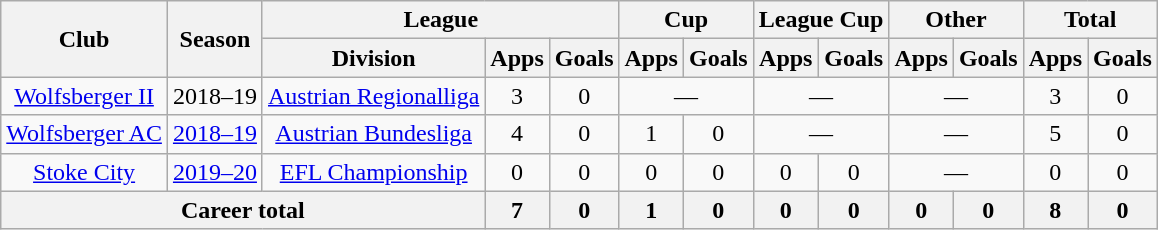<table class="wikitable" style="text-align: center;">
<tr>
<th rowspan="2">Club</th>
<th rowspan="2">Season</th>
<th colspan="3">League</th>
<th colspan="2">Cup</th>
<th colspan="2">League Cup</th>
<th colspan="2">Other</th>
<th colspan="2">Total</th>
</tr>
<tr>
<th>Division</th>
<th>Apps</th>
<th>Goals</th>
<th>Apps</th>
<th>Goals</th>
<th>Apps</th>
<th>Goals</th>
<th>Apps</th>
<th>Goals</th>
<th>Apps</th>
<th>Goals</th>
</tr>
<tr>
<td><a href='#'>Wolfsberger II</a></td>
<td>2018–19</td>
<td><a href='#'>Austrian Regionalliga</a></td>
<td>3</td>
<td>0</td>
<td colspan=2>—</td>
<td colspan=2>—</td>
<td colspan=2>—</td>
<td>3</td>
<td>0</td>
</tr>
<tr>
<td><a href='#'>Wolfsberger AC</a></td>
<td><a href='#'>2018–19</a></td>
<td><a href='#'>Austrian Bundesliga</a></td>
<td>4</td>
<td>0</td>
<td>1</td>
<td>0</td>
<td colspan=2>—</td>
<td colspan=2>—</td>
<td>5</td>
<td>0</td>
</tr>
<tr>
<td><a href='#'>Stoke City</a></td>
<td><a href='#'>2019–20</a></td>
<td><a href='#'>EFL Championship</a></td>
<td>0</td>
<td>0</td>
<td>0</td>
<td>0</td>
<td>0</td>
<td>0</td>
<td colspan=2>—</td>
<td>0</td>
<td>0</td>
</tr>
<tr>
<th colspan="3">Career total</th>
<th>7</th>
<th>0</th>
<th>1</th>
<th>0</th>
<th>0</th>
<th>0</th>
<th>0</th>
<th>0</th>
<th>8</th>
<th>0</th>
</tr>
</table>
